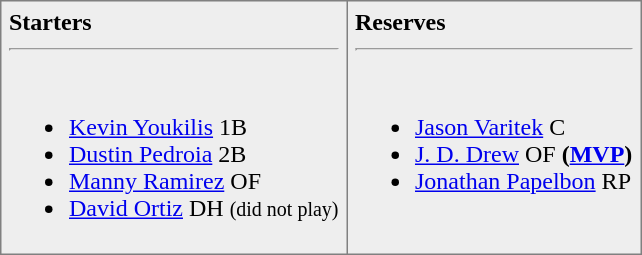<table border="1" style="border-collapse:collapse; background:#eee;" cellpadding="5">
<tr>
<td valign="top"><strong>Starters</strong> <hr><br><ul><li><a href='#'>Kevin Youkilis</a> 1B</li><li><a href='#'>Dustin Pedroia</a> 2B</li><li><a href='#'>Manny Ramirez</a> OF</li><li><a href='#'>David Ortiz</a> DH <small>(did not play)</small></li></ul></td>
<td valign="top"><strong>Reserves</strong> <hr><br><ul><li><a href='#'>Jason Varitek</a> C</li><li><a href='#'>J. D. Drew</a> OF <strong>(<a href='#'>MVP</a>)</strong></li><li><a href='#'>Jonathan Papelbon</a> RP</li></ul></td>
</tr>
</table>
